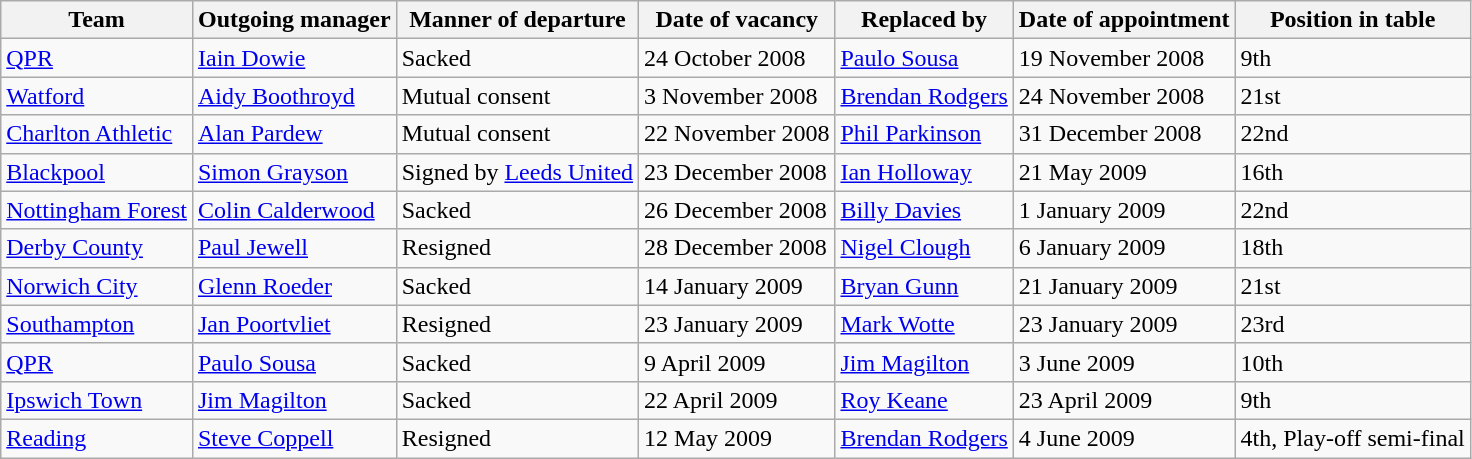<table class="wikitable">
<tr>
<th>Team</th>
<th>Outgoing manager</th>
<th>Manner of departure</th>
<th>Date of vacancy</th>
<th>Replaced by</th>
<th>Date of appointment</th>
<th>Position in table</th>
</tr>
<tr>
<td><a href='#'>QPR</a></td>
<td> <a href='#'>Iain Dowie</a></td>
<td>Sacked</td>
<td>24 October 2008</td>
<td> <a href='#'>Paulo Sousa</a></td>
<td>19 November 2008</td>
<td>9th</td>
</tr>
<tr>
<td><a href='#'>Watford</a></td>
<td> <a href='#'>Aidy Boothroyd</a></td>
<td>Mutual consent</td>
<td>3 November 2008</td>
<td> <a href='#'>Brendan Rodgers</a></td>
<td>24 November 2008</td>
<td>21st</td>
</tr>
<tr>
<td><a href='#'>Charlton Athletic</a></td>
<td> <a href='#'>Alan Pardew</a></td>
<td>Mutual consent</td>
<td>22 November 2008</td>
<td> <a href='#'>Phil Parkinson</a></td>
<td>31 December 2008</td>
<td>22nd</td>
</tr>
<tr>
<td><a href='#'>Blackpool</a></td>
<td> <a href='#'>Simon Grayson</a></td>
<td>Signed by <a href='#'>Leeds United</a></td>
<td>23 December 2008</td>
<td> <a href='#'>Ian Holloway</a></td>
<td>21 May 2009</td>
<td>16th</td>
</tr>
<tr>
<td><a href='#'>Nottingham Forest</a></td>
<td> <a href='#'>Colin Calderwood</a></td>
<td>Sacked</td>
<td>26 December 2008</td>
<td> <a href='#'>Billy Davies</a></td>
<td>1 January 2009</td>
<td>22nd</td>
</tr>
<tr>
<td><a href='#'>Derby County</a></td>
<td> <a href='#'>Paul Jewell</a></td>
<td>Resigned</td>
<td>28 December 2008</td>
<td> <a href='#'>Nigel Clough</a></td>
<td>6 January 2009</td>
<td>18th</td>
</tr>
<tr>
<td><a href='#'>Norwich City</a></td>
<td> <a href='#'>Glenn Roeder</a></td>
<td>Sacked</td>
<td>14 January 2009</td>
<td> <a href='#'>Bryan Gunn</a></td>
<td>21 January 2009</td>
<td>21st</td>
</tr>
<tr>
<td><a href='#'>Southampton</a></td>
<td> <a href='#'>Jan Poortvliet</a></td>
<td>Resigned</td>
<td>23 January 2009</td>
<td> <a href='#'>Mark Wotte</a></td>
<td>23 January 2009</td>
<td>23rd</td>
</tr>
<tr>
<td><a href='#'>QPR</a></td>
<td> <a href='#'>Paulo Sousa</a></td>
<td>Sacked</td>
<td>9 April 2009</td>
<td> <a href='#'>Jim Magilton</a></td>
<td>3 June 2009</td>
<td>10th</td>
</tr>
<tr>
<td><a href='#'>Ipswich Town</a></td>
<td> <a href='#'>Jim Magilton</a></td>
<td>Sacked</td>
<td>22 April 2009</td>
<td> <a href='#'>Roy Keane</a></td>
<td>23 April 2009</td>
<td>9th</td>
</tr>
<tr>
<td><a href='#'>Reading</a></td>
<td> <a href='#'>Steve Coppell</a></td>
<td>Resigned</td>
<td>12 May 2009</td>
<td> <a href='#'>Brendan Rodgers</a></td>
<td>4 June 2009</td>
<td>4th, Play-off semi-final</td>
</tr>
</table>
